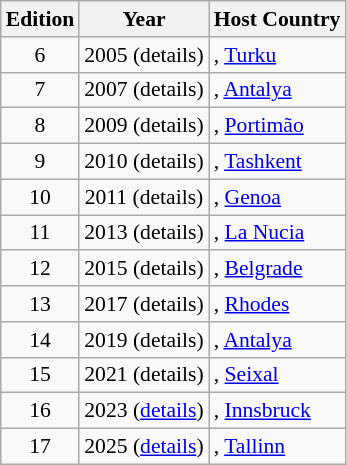<table class="wikitable" style="font-size:90%">
<tr>
<th>Edition</th>
<th>Year</th>
<th>Host Country</th>
</tr>
<tr>
<td align="center">6</td>
<td align="center">2005 (details)</td>
<td>, <a href='#'>Turku</a></td>
</tr>
<tr>
<td align="center">7</td>
<td align="center">2007 (details)</td>
<td>, <a href='#'>Antalya</a></td>
</tr>
<tr>
<td align="center">8</td>
<td align="center">2009 (details)</td>
<td>, <a href='#'>Portimão</a></td>
</tr>
<tr>
<td align="center">9</td>
<td align="center">2010 (details)</td>
<td>, <a href='#'>Tashkent</a></td>
</tr>
<tr>
<td align="center">10</td>
<td align="center">2011 (details)</td>
<td>, <a href='#'>Genoa</a></td>
</tr>
<tr>
<td align="center">11</td>
<td align="center">2013 (details)</td>
<td>, <a href='#'>La Nucia</a></td>
</tr>
<tr>
<td align="center">12</td>
<td align="center">2015 (details)</td>
<td>, <a href='#'>Belgrade</a></td>
</tr>
<tr>
<td align="center">13</td>
<td align="center">2017 (details)</td>
<td>, <a href='#'>Rhodes</a></td>
</tr>
<tr>
<td align="center">14</td>
<td align="center">2019 (details)</td>
<td>, <a href='#'>Antalya</a></td>
</tr>
<tr>
<td align="center">15</td>
<td align="center">2021 (details)</td>
<td>, <a href='#'>Seixal</a></td>
</tr>
<tr>
<td align="center">16</td>
<td align="center">2023 (<a href='#'>details</a>)</td>
<td>, <a href='#'>Innsbruck</a></td>
</tr>
<tr>
<td align="center">17</td>
<td align="center">2025 (<a href='#'>details</a>)</td>
<td>, <a href='#'>Tallinn</a></td>
</tr>
</table>
